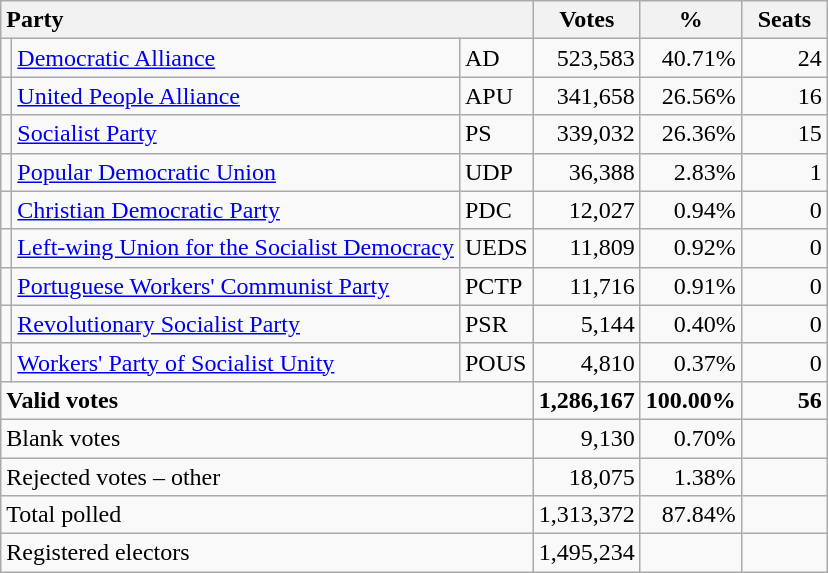<table class="wikitable" border="1" style="text-align:right;">
<tr>
<th style="text-align:left;" colspan=3>Party</th>
<th align=center width="50">Votes</th>
<th align=center width="50">%</th>
<th align=center width="50">Seats</th>
</tr>
<tr>
<td></td>
<td align=left><a href='#'>Democratic Alliance</a></td>
<td align=left>AD</td>
<td>523,583</td>
<td>40.71%</td>
<td>24</td>
</tr>
<tr>
<td></td>
<td align=left><a href='#'>United People Alliance</a></td>
<td align=left>APU</td>
<td>341,658</td>
<td>26.56%</td>
<td>16</td>
</tr>
<tr>
<td></td>
<td align=left><a href='#'>Socialist Party</a></td>
<td align=left>PS</td>
<td>339,032</td>
<td>26.36%</td>
<td>15</td>
</tr>
<tr>
<td></td>
<td align=left><a href='#'>Popular Democratic Union</a></td>
<td align=left>UDP</td>
<td>36,388</td>
<td>2.83%</td>
<td>1</td>
</tr>
<tr>
<td></td>
<td align=left style="white-space: nowrap;"><a href='#'>Christian Democratic Party</a></td>
<td align=left>PDC</td>
<td>12,027</td>
<td>0.94%</td>
<td>0</td>
</tr>
<tr>
<td></td>
<td align=left><a href='#'>Left-wing Union for the Socialist Democracy</a></td>
<td align=left>UEDS</td>
<td>11,809</td>
<td>0.92%</td>
<td>0</td>
</tr>
<tr>
<td></td>
<td align=left><a href='#'>Portuguese Workers' Communist Party</a></td>
<td align=left>PCTP</td>
<td>11,716</td>
<td>0.91%</td>
<td>0</td>
</tr>
<tr>
<td></td>
<td align=left><a href='#'>Revolutionary Socialist Party</a></td>
<td align=left>PSR</td>
<td>5,144</td>
<td>0.40%</td>
<td>0</td>
</tr>
<tr>
<td></td>
<td align=left><a href='#'>Workers' Party of Socialist Unity</a></td>
<td align=left>POUS</td>
<td>4,810</td>
<td>0.37%</td>
<td>0</td>
</tr>
<tr style="font-weight:bold">
<td align=left colspan=3>Valid votes</td>
<td>1,286,167</td>
<td>100.00%</td>
<td>56</td>
</tr>
<tr>
<td align=left colspan=3>Blank votes</td>
<td>9,130</td>
<td>0.70%</td>
<td></td>
</tr>
<tr>
<td align=left colspan=3>Rejected votes – other</td>
<td>18,075</td>
<td>1.38%</td>
<td></td>
</tr>
<tr>
<td align=left colspan=3>Total polled</td>
<td>1,313,372</td>
<td>87.84%</td>
<td></td>
</tr>
<tr>
<td align=left colspan=3>Registered electors</td>
<td>1,495,234</td>
<td></td>
<td></td>
</tr>
</table>
